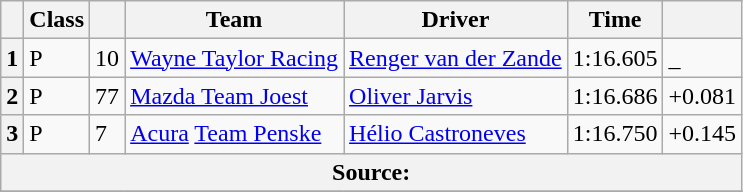<table class="wikitable">
<tr>
<th scope="col"></th>
<th scope="col">Class</th>
<th scope="col"></th>
<th scope="col">Team</th>
<th scope="col">Driver</th>
<th scope="col">Time</th>
<th scope="col"></th>
</tr>
<tr>
<th scope="row">1</th>
<td>P</td>
<td>10</td>
<td><a href='#'>Wayne Taylor Racing</a></td>
<td><a href='#'>Renger van der Zande</a></td>
<td>1:16.605</td>
<td>_</td>
</tr>
<tr>
<th scope="row">2</th>
<td>P</td>
<td>77</td>
<td><a href='#'>Mazda Team Joest</a></td>
<td><a href='#'>Oliver Jarvis</a></td>
<td>1:16.686</td>
<td>+0.081</td>
</tr>
<tr>
<th scope="row">3</th>
<td>P</td>
<td>7</td>
<td><a href='#'>Acura</a> <a href='#'>Team Penske</a></td>
<td><a href='#'>Hélio Castroneves</a></td>
<td>1:16.750</td>
<td>+0.145</td>
</tr>
<tr>
<th colspan="7">Source:</th>
</tr>
<tr>
</tr>
</table>
